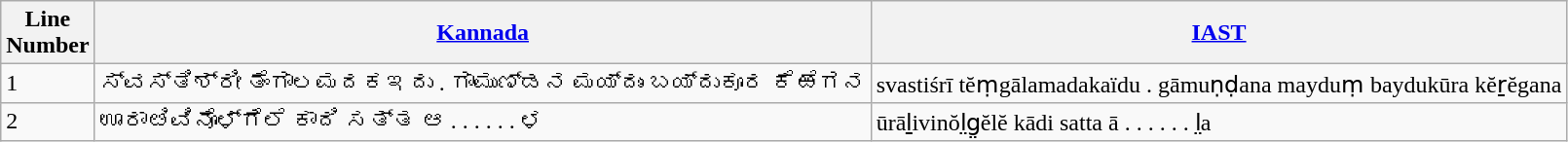<table class="wikitable">
<tr>
<th>Line<br>Number</th>
<th><a href='#'>Kannada</a></th>
<th><a href='#'>IAST</a></th>
</tr>
<tr>
<td>1</td>
<td>ಸ್ವಸ್ತಿಶ್ರೀ ತೆಂಗಾಲಮದಕಇದು . ಗಾಮುಣ್ಡನ ಮಯ್ದುಂ ಬಯ್ದುಕೂರ ಕೆಱೆಗನ</td>
<td>svastiśrī tĕṃgālamadakaïdu . gāmuṇḍana mayduṃ baydukūra kĕṟĕgana</td>
</tr>
<tr>
<td>2</td>
<td>ಊರಾೞಿವಿನೊಳ್ಗೆಲೆ ಕಾದಿ ಸತ್ತ ಆ . . . . . . ಳ</td>
<td>ūrāḻivinŏl̤g̤ĕlĕ kādi satta ā . . . . . . l̤a</td>
</tr>
</table>
